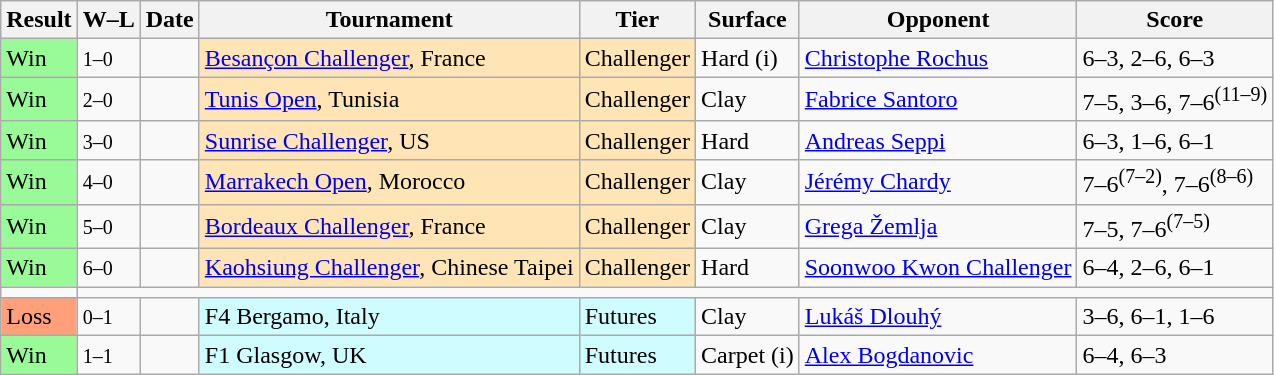<table class="sortable wikitable">
<tr>
<th>Result</th>
<th class=unsortable>W–L</th>
<th>Date</th>
<th>Tournament</th>
<th>Tier</th>
<th>Surface</th>
<th>Opponent</th>
<th class="unsortable">Score</th>
</tr>
<tr>
<td bgcolor="98FB98">Win</td>
<td><small>1–0</small></td>
<td></td>
<td style="background:moccasin"><a href='#'>Besançon Challenger</a>, France</td>
<td style="background:moccasin">Challenger</td>
<td>Hard (i)</td>
<td> <a href='#'>Christophe Rochus</a></td>
<td>6–3, 2–6, 6–3</td>
</tr>
<tr>
<td bgcolor="98FB98">Win</td>
<td><small>2–0</small></td>
<td></td>
<td style="background:moccasin"><a href='#'>Tunis Open</a>, Tunisia</td>
<td style="background:moccasin">Challenger</td>
<td>Clay</td>
<td> <a href='#'>Fabrice Santoro</a></td>
<td>7–5, 3–6, 7–6<sup>(11–9)</sup></td>
</tr>
<tr>
<td bgcolor="98FB98">Win</td>
<td><small>3–0</small></td>
<td></td>
<td style="background:moccasin"><a href='#'>Sunrise Challenger</a>, US</td>
<td style="background:moccasin">Challenger</td>
<td>Hard</td>
<td> <a href='#'>Andreas Seppi</a></td>
<td>6–3, 1–6, 6–1</td>
</tr>
<tr>
<td bgcolor="98FB98">Win</td>
<td><small>4–0</small></td>
<td></td>
<td style="background:moccasin"><a href='#'>Marrakech Open</a>, Morocco</td>
<td style="background:moccasin">Challenger</td>
<td>Clay</td>
<td> <a href='#'>Jérémy Chardy</a></td>
<td>7–6<sup>(7–2)</sup>, 7–6<sup>(8–6)</sup></td>
</tr>
<tr>
<td bgcolor="98FB98">Win</td>
<td><small>5–0</small></td>
<td><a href='#'></a></td>
<td style="background:moccasin"><a href='#'>Bordeaux Challenger</a>, France</td>
<td style="background:moccasin">Challenger</td>
<td>Clay</td>
<td> <a href='#'>Grega Žemlja</a></td>
<td>7–5, 7–6<sup>(7–5)</sup></td>
</tr>
<tr>
<td bgcolor="98FB98">Win</td>
<td><small>6–0</small></td>
<td><a href='#'></a></td>
<td style="background:moccasin"><a href='#'>Kaohsiung Challenger</a>, Chinese Taipei</td>
<td style="background:moccasin">Challenger</td>
<td>Hard</td>
<td> <a href='#'>Soonwoo Kwon Challenger</a></td>
<td>6–4, 2–6, 6–1</td>
</tr>
<tr>
<td></td>
</tr>
<tr>
<td bgcolor="FFA07A">Loss</td>
<td><small>0–1</small></td>
<td></td>
<td style="background:#CFFCFF">F4 Bergamo, Italy</td>
<td style="background:#CFFCFF">Futures</td>
<td>Clay</td>
<td> <a href='#'>Lukáš Dlouhý</a></td>
<td>3–6, 6–1, 1–6</td>
</tr>
<tr>
<td bgcolor="98FB98">Win</td>
<td><small>1–1</small></td>
<td></td>
<td style="background:#CFFCFF">F1 Glasgow, UK</td>
<td style="background:#CFFCFF">Futures</td>
<td>Carpet (i)</td>
<td> <a href='#'>Alex Bogdanovic</a></td>
<td>6–4, 6–3</td>
</tr>
</table>
